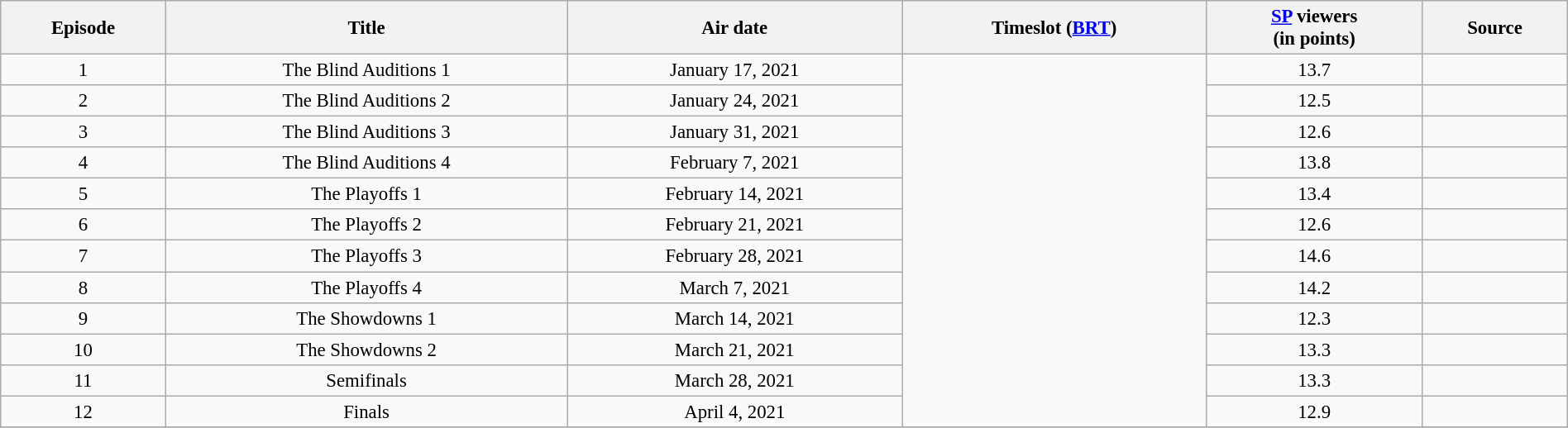<table class="wikitable sortable" style="text-align:center; font-size:95%; width: 100%">
<tr>
<th>Episode</th>
<th>Title</th>
<th>Air date</th>
<th>Timeslot (<a href='#'>BRT</a>)</th>
<th><a href='#'>SP</a> viewers<br>(in points)</th>
<th>Source</th>
</tr>
<tr>
<td>1</td>
<td>The Blind Auditions 1</td>
<td>January 17, 2021</td>
<td rowspan=12></td>
<td>13.7</td>
<td></td>
</tr>
<tr>
<td>2</td>
<td>The Blind Auditions 2</td>
<td>January 24, 2021</td>
<td>12.5</td>
<td></td>
</tr>
<tr>
<td>3</td>
<td>The Blind Auditions 3</td>
<td>January 31, 2021</td>
<td>12.6</td>
<td></td>
</tr>
<tr>
<td>4</td>
<td>The Blind Auditions 4</td>
<td>February 7, 2021</td>
<td>13.8</td>
<td></td>
</tr>
<tr>
<td>5</td>
<td>The Playoffs 1</td>
<td>February 14, 2021</td>
<td>13.4</td>
<td></td>
</tr>
<tr>
<td>6</td>
<td>The Playoffs 2</td>
<td>February 21, 2021</td>
<td>12.6</td>
<td></td>
</tr>
<tr>
<td>7</td>
<td>The Playoffs 3</td>
<td>February 28, 2021</td>
<td>14.6</td>
<td></td>
</tr>
<tr>
<td>8</td>
<td>The Playoffs 4</td>
<td>March 7, 2021</td>
<td>14.2</td>
<td></td>
</tr>
<tr>
<td>9</td>
<td>The Showdowns 1</td>
<td>March 14, 2021</td>
<td>12.3</td>
<td></td>
</tr>
<tr>
<td>10</td>
<td>The Showdowns 2</td>
<td>March 21, 2021</td>
<td>13.3</td>
<td></td>
</tr>
<tr>
<td>11</td>
<td>Semifinals</td>
<td>March 28, 2021</td>
<td>13.3</td>
<td></td>
</tr>
<tr>
<td>12</td>
<td>Finals</td>
<td>April 4, 2021</td>
<td>12.9</td>
<td></td>
</tr>
<tr>
</tr>
</table>
